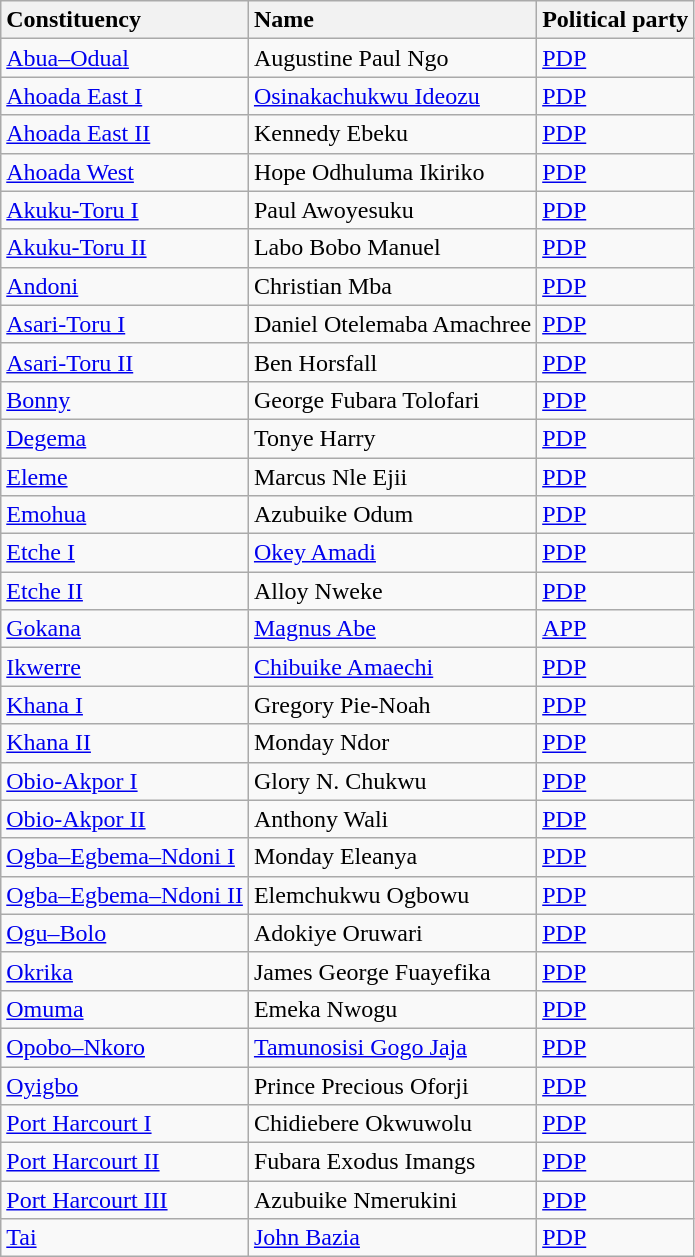<table class="wikitable sortable">
<tr>
<th style="text-align: left">Constituency</th>
<th style="text-align: left">Name</th>
<th style="text-align: left">Political party</th>
</tr>
<tr>
<td><a href='#'>Abua–Odual</a></td>
<td>Augustine Paul Ngo</td>
<td><a href='#'>PDP</a></td>
</tr>
<tr>
<td><a href='#'>Ahoada East I</a></td>
<td><a href='#'>Osinakachukwu Ideozu</a></td>
<td><a href='#'>PDP</a></td>
</tr>
<tr>
<td><a href='#'>Ahoada East II</a></td>
<td>Kennedy Ebeku</td>
<td><a href='#'>PDP</a></td>
</tr>
<tr>
<td><a href='#'>Ahoada West</a></td>
<td>Hope Odhuluma Ikiriko</td>
<td><a href='#'>PDP</a></td>
</tr>
<tr>
<td><a href='#'>Akuku-Toru I</a></td>
<td>Paul Awoyesuku</td>
<td><a href='#'>PDP</a></td>
</tr>
<tr>
<td><a href='#'>Akuku-Toru II</a></td>
<td>Labo Bobo Manuel</td>
<td><a href='#'>PDP</a></td>
</tr>
<tr>
<td><a href='#'>Andoni</a></td>
<td>Christian Mba</td>
<td><a href='#'>PDP</a></td>
</tr>
<tr>
<td><a href='#'>Asari-Toru I</a></td>
<td>Daniel Otelemaba Amachree</td>
<td><a href='#'>PDP</a></td>
</tr>
<tr>
<td><a href='#'>Asari-Toru II</a></td>
<td>Ben Horsfall</td>
<td><a href='#'>PDP</a></td>
</tr>
<tr>
<td><a href='#'>Bonny</a></td>
<td>George Fubara Tolofari</td>
<td><a href='#'>PDP</a></td>
</tr>
<tr>
<td><a href='#'>Degema</a></td>
<td>Tonye Harry</td>
<td><a href='#'>PDP</a></td>
</tr>
<tr>
<td><a href='#'>Eleme</a></td>
<td>Marcus Nle Ejii</td>
<td><a href='#'>PDP</a></td>
</tr>
<tr>
<td><a href='#'>Emohua</a></td>
<td>Azubuike Odum</td>
<td><a href='#'>PDP</a></td>
</tr>
<tr>
<td><a href='#'>Etche I</a></td>
<td><a href='#'>Okey Amadi</a></td>
<td><a href='#'>PDP</a></td>
</tr>
<tr>
<td><a href='#'>Etche II</a></td>
<td>Alloy Nweke</td>
<td><a href='#'>PDP</a></td>
</tr>
<tr>
<td><a href='#'>Gokana</a></td>
<td><a href='#'>Magnus Abe</a></td>
<td><a href='#'>APP</a></td>
</tr>
<tr>
<td><a href='#'>Ikwerre</a></td>
<td><a href='#'>Chibuike Amaechi</a></td>
<td><a href='#'>PDP</a></td>
</tr>
<tr>
<td><a href='#'>Khana I</a></td>
<td>Gregory Pie-Noah</td>
<td><a href='#'>PDP</a></td>
</tr>
<tr>
<td><a href='#'>Khana II</a></td>
<td>Monday Ndor</td>
<td><a href='#'>PDP</a></td>
</tr>
<tr>
<td><a href='#'>Obio-Akpor I</a></td>
<td>Glory N. Chukwu</td>
<td><a href='#'>PDP</a></td>
</tr>
<tr>
<td><a href='#'>Obio-Akpor II</a></td>
<td>Anthony Wali</td>
<td><a href='#'>PDP</a></td>
</tr>
<tr>
<td><a href='#'>Ogba–Egbema–Ndoni I</a></td>
<td>Monday Eleanya</td>
<td><a href='#'>PDP</a></td>
</tr>
<tr>
<td><a href='#'>Ogba–Egbema–Ndoni II</a></td>
<td>Elemchukwu Ogbowu</td>
<td><a href='#'>PDP</a></td>
</tr>
<tr>
<td><a href='#'>Ogu–Bolo</a></td>
<td>Adokiye Oruwari</td>
<td><a href='#'>PDP</a></td>
</tr>
<tr>
<td><a href='#'>Okrika</a></td>
<td>James George Fuayefika</td>
<td><a href='#'>PDP</a></td>
</tr>
<tr>
<td><a href='#'>Omuma</a></td>
<td>Emeka Nwogu</td>
<td><a href='#'>PDP</a></td>
</tr>
<tr>
<td><a href='#'>Opobo–Nkoro</a></td>
<td><a href='#'>Tamunosisi Gogo Jaja</a></td>
<td><a href='#'>PDP</a></td>
</tr>
<tr>
<td><a href='#'>Oyigbo</a></td>
<td>Prince Precious Oforji</td>
<td><a href='#'>PDP</a></td>
</tr>
<tr>
<td><a href='#'>Port Harcourt I</a></td>
<td>Chidiebere Okwuwolu</td>
<td><a href='#'>PDP</a></td>
</tr>
<tr>
<td><a href='#'>Port Harcourt II</a></td>
<td>Fubara Exodus Imangs</td>
<td><a href='#'>PDP</a></td>
</tr>
<tr>
<td><a href='#'>Port Harcourt III</a></td>
<td>Azubuike Nmerukini</td>
<td><a href='#'>PDP</a></td>
</tr>
<tr>
<td><a href='#'>Tai</a></td>
<td><a href='#'>John Bazia</a></td>
<td><a href='#'>PDP</a></td>
</tr>
</table>
